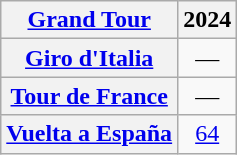<table class="wikitable plainrowheaders">
<tr>
<th scope="col"><a href='#'>Grand Tour</a></th>
<th scope="col">2024</th>
</tr>
<tr style="text-align:center;">
<th scope="row"> <a href='#'>Giro d'Italia</a></th>
<td>—</td>
</tr>
<tr style="text-align:center;">
<th scope="row"> <a href='#'>Tour de France</a></th>
<td>—</td>
</tr>
<tr style="text-align:center;">
<th scope="row"> <a href='#'>Vuelta a España</a></th>
<td><a href='#'>64</a></td>
</tr>
</table>
